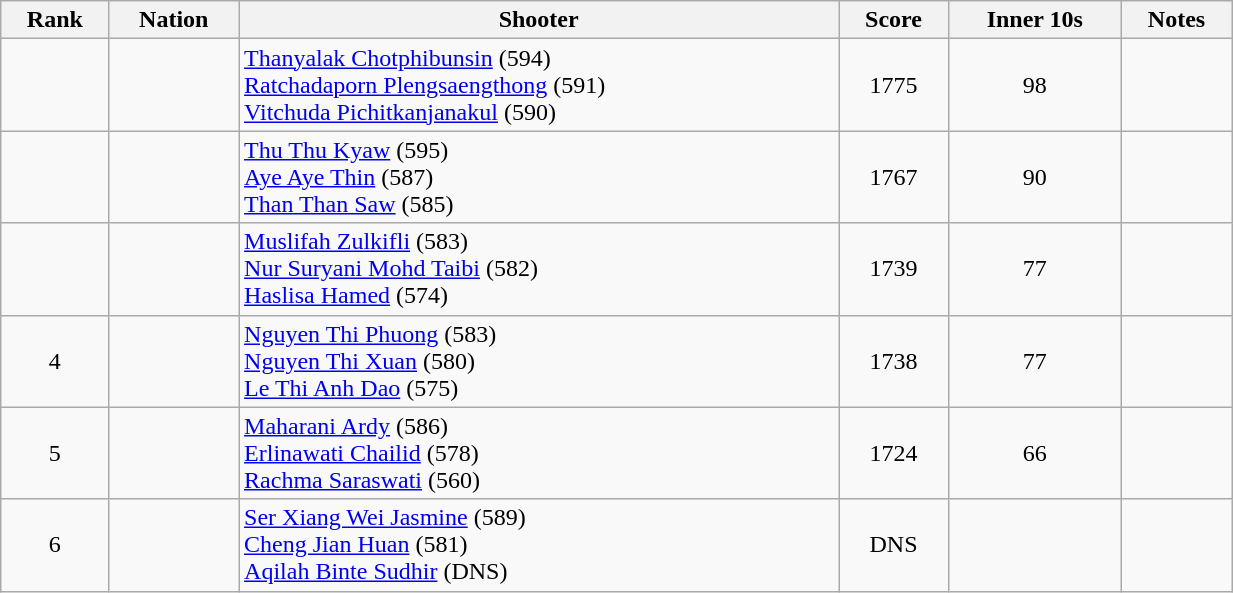<table class="wikitable sortable" style="text-align:center" width=65%>
<tr>
<th>Rank</th>
<th>Nation</th>
<th>Shooter</th>
<th>Score</th>
<th>Inner 10s</th>
<th>Notes</th>
</tr>
<tr>
<td></td>
<td align=left></td>
<td align=left><a href='#'>Thanyalak Chotphibunsin</a> (594) <br><a href='#'>Ratchadaporn Plengsaengthong</a> (591) <br><a href='#'>Vitchuda Pichitkanjanakul</a> (590)</td>
<td>1775</td>
<td>98</td>
<td></td>
</tr>
<tr>
<td></td>
<td align=left></td>
<td align=left><a href='#'>Thu Thu Kyaw</a> (595) <br><a href='#'>Aye Aye Thin</a> (587) <br><a href='#'>Than Than Saw</a> (585)</td>
<td>1767</td>
<td>90</td>
<td></td>
</tr>
<tr>
<td></td>
<td align=left></td>
<td align=left><a href='#'>Muslifah Zulkifli</a> (583) <br><a href='#'>Nur Suryani Mohd Taibi</a> (582) <br><a href='#'>Haslisa Hamed</a> (574)</td>
<td>1739</td>
<td>77</td>
<td></td>
</tr>
<tr>
<td>4</td>
<td align=left></td>
<td align=left><a href='#'>Nguyen Thi Phuong</a> (583) <br><a href='#'>Nguyen Thi Xuan</a> (580) <br><a href='#'>Le Thi Anh Dao</a> (575)</td>
<td>1738</td>
<td>77</td>
<td></td>
</tr>
<tr>
<td>5</td>
<td align=left></td>
<td align=left><a href='#'>Maharani Ardy</a> (586) <br><a href='#'>Erlinawati Chailid</a> (578) <br><a href='#'>Rachma Saraswati</a> (560)</td>
<td>1724</td>
<td>66</td>
<td></td>
</tr>
<tr>
<td>6</td>
<td align=left></td>
<td align=left><a href='#'>Ser Xiang Wei Jasmine</a> (589) <br><a href='#'>Cheng Jian Huan</a> (581) <br><a href='#'>Aqilah Binte Sudhir</a> (DNS)</td>
<td>DNS</td>
<td></td>
<td></td>
</tr>
</table>
